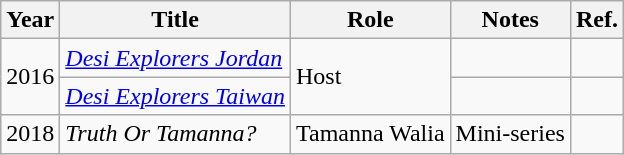<table class="wikitable sortable">
<tr>
<th>Year</th>
<th>Title</th>
<th>Role</th>
<th>Notes</th>
<th>Ref.</th>
</tr>
<tr>
<td rowspan=2>2016</td>
<td><em><a href='#'>Desi Explorers Jordan</a></em></td>
<td rowspan=2>Host</td>
<td></td>
<td></td>
</tr>
<tr>
<td><em><a href='#'>Desi Explorers Taiwan</a></em></td>
<td></td>
<td></td>
</tr>
<tr>
<td>2018</td>
<td><em>Truth Or Tamanna?</em></td>
<td>Tamanna Walia</td>
<td>Mini-series</td>
<td></td>
</tr>
</table>
